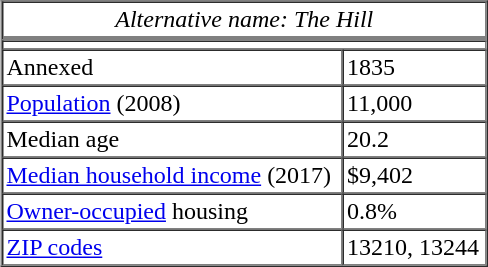<table border="1" cellpadding="2" cellspacing="0" align="right" width="325px" style="margin:0 0 1em 1em">
<tr>
<td align="center" colspan=2 style="border-bottom:3px solid gray;"><span><em>Alternative name: The Hill</em></span></td>
</tr>
<tr>
<td align="center" bgcolor="white" colspan=2></td>
</tr>
<tr>
<td>Annexed</td>
<td>1835</td>
</tr>
<tr>
<td><a href='#'>Population</a> (2008)</td>
<td>11,000</td>
</tr>
<tr>
<td>Median age</td>
<td>20.2</td>
</tr>
<tr>
<td><a href='#'>Median household income</a> (2017)</td>
<td>$9,402</td>
</tr>
<tr>
<td><a href='#'>Owner-occupied</a> housing</td>
<td>0.8%</td>
</tr>
<tr>
<td><a href='#'>ZIP codes</a></td>
<td>13210, 13244</td>
</tr>
</table>
